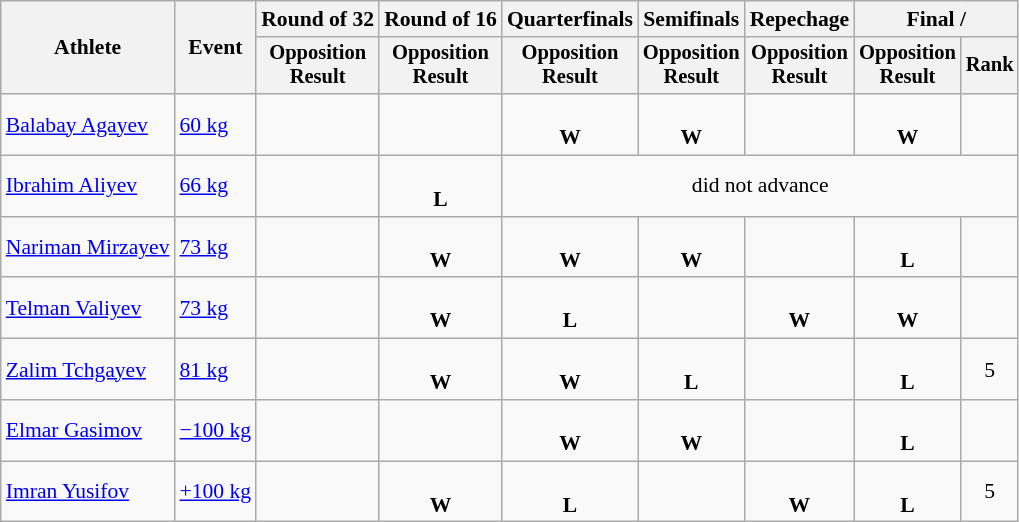<table class=wikitable style=font-size:90%;text-align:center>
<tr>
<th rowspan=2>Athlete</th>
<th rowspan=2>Event</th>
<th>Round of 32</th>
<th>Round of 16</th>
<th>Quarterfinals</th>
<th>Semifinals</th>
<th>Repechage</th>
<th colspan=2>Final / </th>
</tr>
<tr style=font-size:95%>
<th>Opposition<br>Result</th>
<th>Opposition<br>Result</th>
<th>Opposition<br>Result</th>
<th>Opposition<br>Result</th>
<th>Opposition<br>Result</th>
<th>Opposition<br>Result</th>
<th>Rank</th>
</tr>
<tr>
<td align=left><a href='#'>Balabay Agayev</a></td>
<td align=left><a href='#'>60 kg</a></td>
<td></td>
<td></td>
<td><br><strong>W</strong></td>
<td><br><strong>W</strong></td>
<td></td>
<td><br><strong>W</strong></td>
<td></td>
</tr>
<tr>
<td align=left><a href='#'>Ibrahim Aliyev</a></td>
<td align=left><a href='#'>66 kg</a></td>
<td></td>
<td><br><strong>L</strong></td>
<td colspan="5">did not advance</td>
</tr>
<tr>
<td align=left><a href='#'>Nariman Mirzayev</a></td>
<td align=left><a href='#'>73 kg</a></td>
<td></td>
<td><br><strong>W</strong></td>
<td><br><strong>W</strong></td>
<td><br><strong>W</strong></td>
<td></td>
<td><br><strong>L</strong></td>
<td></td>
</tr>
<tr>
<td align=left><a href='#'>Telman Valiyev</a></td>
<td align=left><a href='#'>73 kg</a></td>
<td></td>
<td><br><strong>W</strong></td>
<td><br><strong>L</strong></td>
<td></td>
<td><br><strong>W</strong></td>
<td><br><strong>W</strong></td>
<td></td>
</tr>
<tr>
<td align=left><a href='#'>Zalim Tchgayev</a></td>
<td align=left><a href='#'>81 kg</a></td>
<td></td>
<td><br><strong>W</strong></td>
<td><br><strong>W</strong></td>
<td><br><strong>L</strong></td>
<td></td>
<td><br><strong>L</strong></td>
<td>5</td>
</tr>
<tr>
<td align=left><a href='#'>Elmar Gasimov</a></td>
<td align=left><a href='#'>−100 kg</a></td>
<td></td>
<td></td>
<td><br><strong>W</strong></td>
<td><br><strong>W</strong></td>
<td></td>
<td><br><strong>L</strong></td>
<td></td>
</tr>
<tr>
<td align=left><a href='#'>Imran Yusifov</a></td>
<td align=left><a href='#'>+100 kg</a></td>
<td></td>
<td><br><strong>W</strong></td>
<td><br><strong>L</strong></td>
<td></td>
<td><br><strong>W</strong></td>
<td><br><strong>L</strong></td>
<td>5</td>
</tr>
</table>
